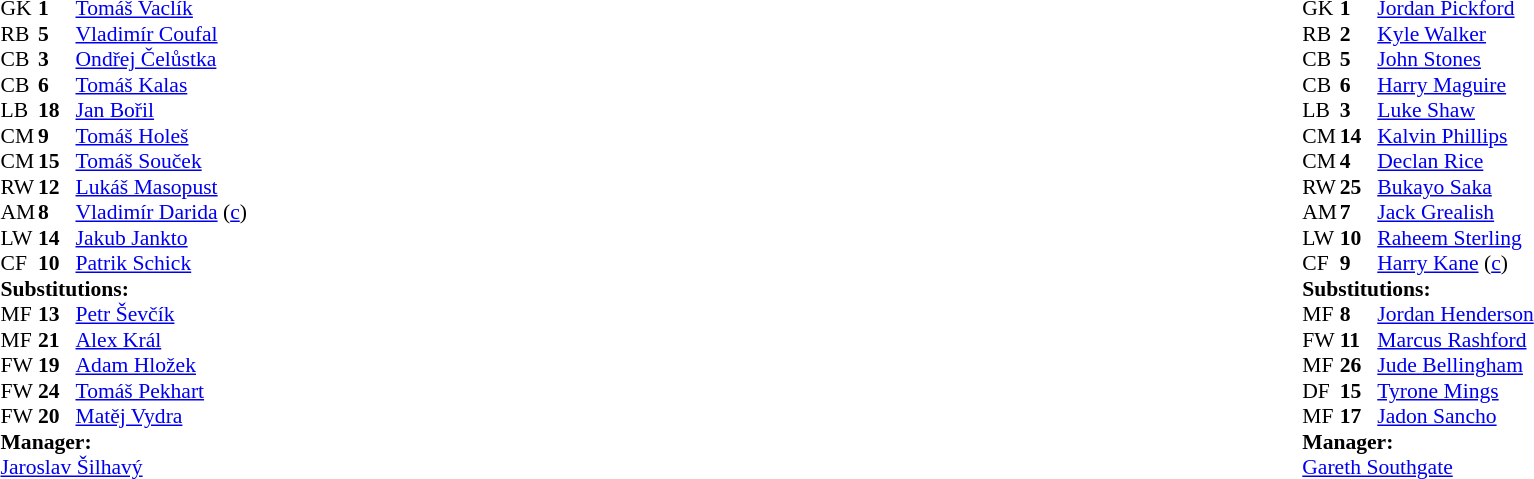<table width="100%">
<tr>
<td valign="top" width="40%"><br><table style="font-size:90%" cellspacing="0" cellpadding="0">
<tr>
<th width=25></th>
<th width=25></th>
</tr>
<tr>
<td>GK</td>
<td><strong>1</strong></td>
<td><a href='#'>Tomáš Vaclík</a></td>
</tr>
<tr>
<td>RB</td>
<td><strong>5</strong></td>
<td><a href='#'>Vladimír Coufal</a></td>
</tr>
<tr>
<td>CB</td>
<td><strong>3</strong></td>
<td><a href='#'>Ondřej Čelůstka</a></td>
</tr>
<tr>
<td>CB</td>
<td><strong>6</strong></td>
<td><a href='#'>Tomáš Kalas</a></td>
</tr>
<tr>
<td>LB</td>
<td><strong>18</strong></td>
<td><a href='#'>Jan Bořil</a></td>
<td></td>
</tr>
<tr>
<td>CM</td>
<td><strong>9</strong></td>
<td><a href='#'>Tomáš Holeš</a></td>
<td></td>
<td></td>
</tr>
<tr>
<td>CM</td>
<td><strong>15</strong></td>
<td><a href='#'>Tomáš Souček</a></td>
</tr>
<tr>
<td>RW</td>
<td><strong>12</strong></td>
<td><a href='#'>Lukáš Masopust</a></td>
<td></td>
<td></td>
</tr>
<tr>
<td>AM</td>
<td><strong>8</strong></td>
<td><a href='#'>Vladimír Darida</a> (<a href='#'>c</a>)</td>
<td></td>
<td></td>
</tr>
<tr>
<td>LW</td>
<td><strong>14</strong></td>
<td><a href='#'>Jakub Jankto</a></td>
<td></td>
<td></td>
</tr>
<tr>
<td>CF</td>
<td><strong>10</strong></td>
<td><a href='#'>Patrik Schick</a></td>
<td></td>
<td></td>
</tr>
<tr>
<td colspan=3><strong>Substitutions:</strong></td>
</tr>
<tr>
<td>MF</td>
<td><strong>13</strong></td>
<td><a href='#'>Petr Ševčík</a></td>
<td></td>
<td></td>
</tr>
<tr>
<td>MF</td>
<td><strong>21</strong></td>
<td><a href='#'>Alex Král</a></td>
<td></td>
<td></td>
</tr>
<tr>
<td>FW</td>
<td><strong>19</strong></td>
<td><a href='#'>Adam Hložek</a></td>
<td></td>
<td></td>
</tr>
<tr>
<td>FW</td>
<td><strong>24</strong></td>
<td><a href='#'>Tomáš Pekhart</a></td>
<td></td>
<td></td>
</tr>
<tr>
<td>FW</td>
<td><strong>20</strong></td>
<td><a href='#'>Matěj Vydra</a></td>
<td></td>
<td></td>
</tr>
<tr>
<td colspan=3><strong>Manager:</strong></td>
</tr>
<tr>
<td colspan=3><a href='#'>Jaroslav Šilhavý</a></td>
</tr>
</table>
</td>
<td valign="top"></td>
<td valign="top" width="50%"><br><table style="font-size:90%; margin:auto" cellspacing="0" cellpadding="0">
<tr>
<th width=25></th>
<th width=25></th>
</tr>
<tr>
<td>GK</td>
<td><strong>1</strong></td>
<td><a href='#'>Jordan Pickford</a></td>
</tr>
<tr>
<td>RB</td>
<td><strong>2</strong></td>
<td><a href='#'>Kyle Walker</a></td>
</tr>
<tr>
<td>CB</td>
<td><strong>5</strong></td>
<td><a href='#'>John Stones</a></td>
<td></td>
<td></td>
</tr>
<tr>
<td>CB</td>
<td><strong>6</strong></td>
<td><a href='#'>Harry Maguire</a></td>
</tr>
<tr>
<td>LB</td>
<td><strong>3</strong></td>
<td><a href='#'>Luke Shaw</a></td>
</tr>
<tr>
<td>CM</td>
<td><strong>14</strong></td>
<td><a href='#'>Kalvin Phillips</a></td>
</tr>
<tr>
<td>CM</td>
<td><strong>4</strong></td>
<td><a href='#'>Declan Rice</a></td>
<td></td>
<td></td>
</tr>
<tr>
<td>RW</td>
<td><strong>25</strong></td>
<td><a href='#'>Bukayo Saka</a></td>
<td></td>
<td></td>
</tr>
<tr>
<td>AM</td>
<td><strong>7</strong></td>
<td><a href='#'>Jack Grealish</a></td>
<td></td>
<td></td>
</tr>
<tr>
<td>LW</td>
<td><strong>10</strong></td>
<td><a href='#'>Raheem Sterling</a></td>
<td></td>
<td></td>
</tr>
<tr>
<td>CF</td>
<td><strong>9</strong></td>
<td><a href='#'>Harry Kane</a> (<a href='#'>c</a>)</td>
</tr>
<tr>
<td colspan=3><strong>Substitutions:</strong></td>
</tr>
<tr>
<td>MF</td>
<td><strong>8</strong></td>
<td><a href='#'>Jordan Henderson</a></td>
<td></td>
<td></td>
</tr>
<tr>
<td>FW</td>
<td><strong>11</strong></td>
<td><a href='#'>Marcus Rashford</a></td>
<td></td>
<td></td>
</tr>
<tr>
<td>MF</td>
<td><strong>26</strong></td>
<td><a href='#'>Jude Bellingham</a></td>
<td></td>
<td></td>
</tr>
<tr>
<td>DF</td>
<td><strong>15</strong></td>
<td><a href='#'>Tyrone Mings</a></td>
<td></td>
<td></td>
</tr>
<tr>
<td>MF</td>
<td><strong>17</strong></td>
<td><a href='#'>Jadon Sancho</a></td>
<td></td>
<td></td>
</tr>
<tr>
<td colspan=3><strong>Manager:</strong></td>
</tr>
<tr>
<td colspan=3><a href='#'>Gareth Southgate</a></td>
</tr>
</table>
</td>
</tr>
</table>
